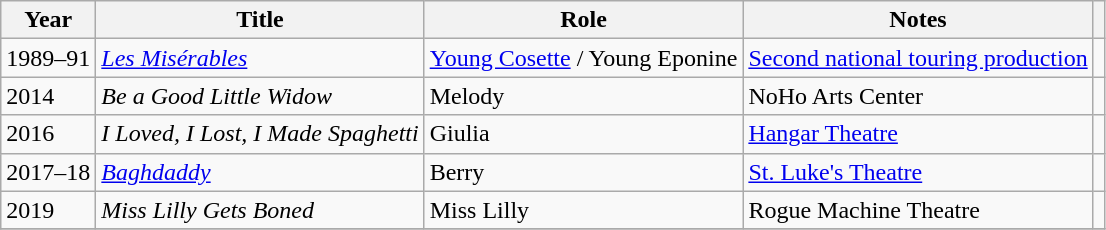<table class="wikitable sortable">
<tr>
<th>Year</th>
<th>Title</th>
<th>Role</th>
<th class="unsortable">Notes</th>
<th class="unsortable"></th>
</tr>
<tr>
<td>1989–91</td>
<td><em><a href='#'>Les Misérables</a></em></td>
<td><a href='#'>Young Cosette</a> / Young Eponine</td>
<td><a href='#'>Second national touring production</a></td>
<td align="center"></td>
</tr>
<tr>
<td>2014</td>
<td><em>Be a Good Little Widow</em></td>
<td>Melody</td>
<td>NoHo Arts Center</td>
<td></td>
</tr>
<tr>
<td>2016</td>
<td><em>I Loved, I Lost, I Made Spaghetti</em></td>
<td>Giulia</td>
<td><a href='#'>Hangar Theatre</a></td>
<td align=center></td>
</tr>
<tr>
<td>2017–18</td>
<td><em><a href='#'>Baghdaddy</a></em></td>
<td>Berry</td>
<td><a href='#'>St. Luke's Theatre</a></td>
<td align=center></td>
</tr>
<tr>
<td>2019</td>
<td><em>Miss Lilly Gets Boned</em></td>
<td>Miss Lilly</td>
<td>Rogue Machine Theatre</td>
<td></td>
</tr>
<tr>
</tr>
</table>
